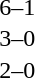<table cellspacing=1 width=70%>
<tr>
<th width=25%></th>
<th width=30%></th>
<th width=15%></th>
<th width=30%></th>
</tr>
<tr>
<td></td>
<td align=right></td>
<td align=center>6–1</td>
<td></td>
</tr>
<tr>
<td></td>
<td align=right></td>
<td align=center>3–0</td>
<td></td>
</tr>
<tr>
<td></td>
<td align=right></td>
<td align=center>2–0</td>
<td></td>
</tr>
</table>
